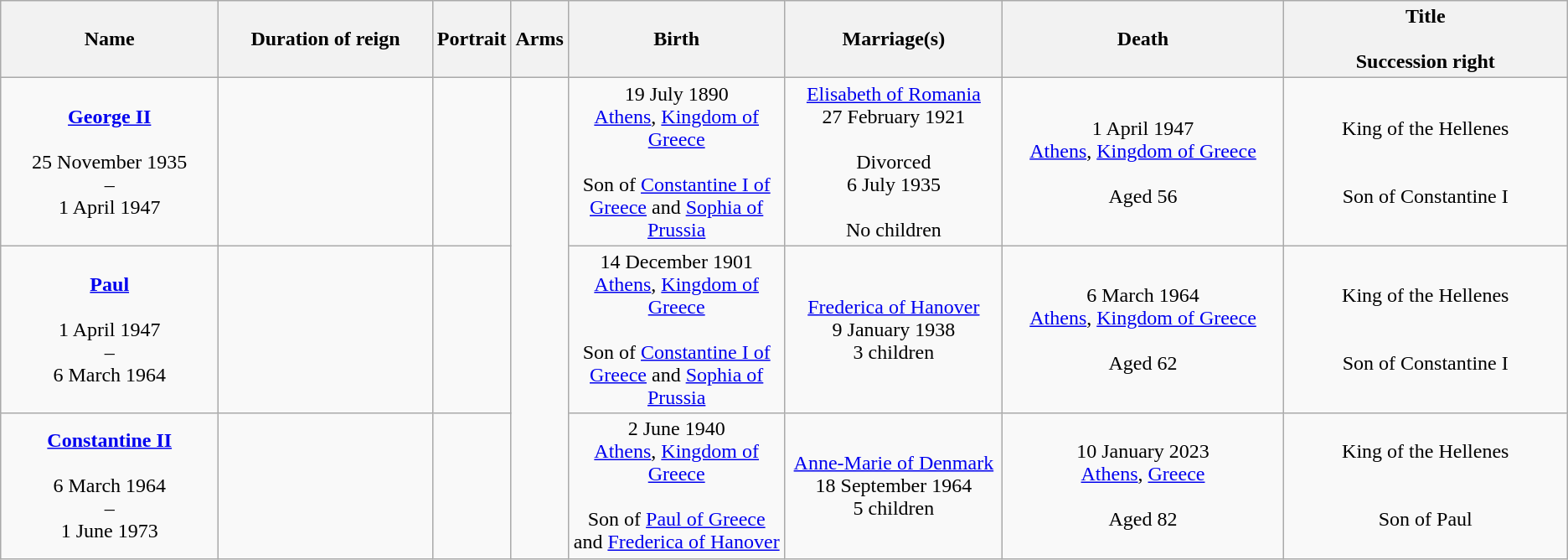<table style="text-align: center" class="wikitable sortable">
<tr>
<th style="width:15%">Name<br></th>
<th style="width:15%">Duration of reign</th>
<th style="width:105px" class="unsortable">Portrait</th>
<th style="width:105px" class="unsortable">Arms</th>
<th style="width:15%" class="unsortable">Birth<br></th>
<th style="width:15%" class="unsortable">Marriage(s)<br></th>
<th style="width:20%" class="unsortable">Death</th>
<th style="width:40%" class="unsortable">Title<br><br>Succession right</th>
</tr>
<tr>
<td><strong><a href='#'>George II</a></strong><br><br>25 November 1935<br>–<br>1 April 1947</td>
<td></td>
<td></td>
<td rowspan="3"></td>
<td>19 July 1890<br><a href='#'>Athens</a>, <a href='#'>Kingdom of Greece</a><br><br>Son of <a href='#'>Constantine I of Greece</a> and <a href='#'>Sophia of Prussia</a></td>
<td><a href='#'>Elisabeth of Romania</a><br>27 February 1921<br><br>Divorced<br>6 July 1935 <br><br>No children</td>
<td>1 April 1947<br><a href='#'>Athens</a>, <a href='#'>Kingdom of Greece</a><br><br>Aged 56</td>
<td>King of the Hellenes<br><br><br>Son of Constantine I</td>
</tr>
<tr>
<td><strong><a href='#'>Paul</a></strong><br><br>1 April 1947<br>–<br>6 March 1964</td>
<td></td>
<td></td>
<td>14 December 1901<br><a href='#'>Athens</a>, <a href='#'>Kingdom of Greece</a><br><br>Son of <a href='#'>Constantine I of Greece</a> and <a href='#'>Sophia of Prussia</a></td>
<td><a href='#'>Frederica of Hanover</a><br>9 January 1938<br>3 children</td>
<td>6 March 1964<br><a href='#'>Athens</a>, <a href='#'>Kingdom of Greece</a><br><br>Aged 62</td>
<td>King of the Hellenes<br><br><br>Son of Constantine I</td>
</tr>
<tr>
<td><strong><a href='#'>Constantine II</a></strong><br><br>6 March 1964<br>–<br>1 June 1973</td>
<td></td>
<td></td>
<td>2 June 1940<br><a href='#'>Athens</a>, <a href='#'>Kingdom of Greece</a><br><br>Son of <a href='#'>Paul of Greece</a> and <a href='#'>Frederica of Hanover</a></td>
<td><a href='#'>Anne-Marie of Denmark</a><br>18 September 1964<br>5 children</td>
<td>10 January 2023<br><a href='#'>Athens</a>, <a href='#'>Greece</a><br><br>Aged 82</td>
<td>King of the Hellenes<br><br><br>Son of Paul</td>
</tr>
</table>
